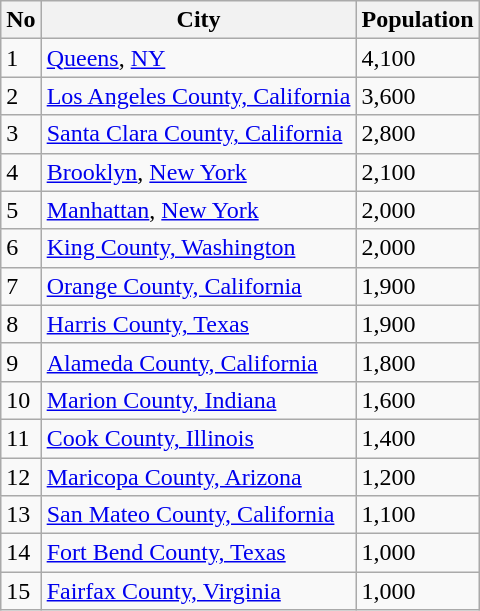<table class="wikitable sortable">
<tr>
<th>No</th>
<th>City</th>
<th>Population</th>
</tr>
<tr>
<td>1</td>
<td><a href='#'>Queens</a>, <a href='#'>NY</a></td>
<td>4,100</td>
</tr>
<tr>
<td>2</td>
<td><a href='#'>Los Angeles County, California</a></td>
<td>3,600</td>
</tr>
<tr>
<td>3</td>
<td><a href='#'>Santa Clara County, California</a></td>
<td>2,800</td>
</tr>
<tr>
<td>4</td>
<td><a href='#'>Brooklyn</a>, <a href='#'>New York</a></td>
<td>2,100</td>
</tr>
<tr>
<td>5</td>
<td><a href='#'>Manhattan</a>, <a href='#'>New York</a></td>
<td>2,000</td>
</tr>
<tr>
<td>6</td>
<td><a href='#'>King County, Washington</a></td>
<td>2,000</td>
</tr>
<tr>
<td>7</td>
<td><a href='#'>Orange County, California</a></td>
<td>1,900</td>
</tr>
<tr>
<td>8</td>
<td><a href='#'>Harris County, Texas</a></td>
<td>1,900</td>
</tr>
<tr>
<td>9</td>
<td><a href='#'>Alameda County, California</a></td>
<td>1,800</td>
</tr>
<tr>
<td>10</td>
<td><a href='#'>Marion County, Indiana</a></td>
<td>1,600</td>
</tr>
<tr>
<td>11</td>
<td><a href='#'>Cook County, Illinois</a></td>
<td>1,400</td>
</tr>
<tr>
<td>12</td>
<td><a href='#'>Maricopa County, Arizona</a></td>
<td>1,200</td>
</tr>
<tr>
<td>13</td>
<td><a href='#'>San Mateo County, California</a></td>
<td>1,100</td>
</tr>
<tr>
<td>14</td>
<td><a href='#'>Fort Bend County, Texas</a></td>
<td>1,000</td>
</tr>
<tr>
<td>15</td>
<td><a href='#'>Fairfax County, Virginia</a></td>
<td>1,000</td>
</tr>
</table>
